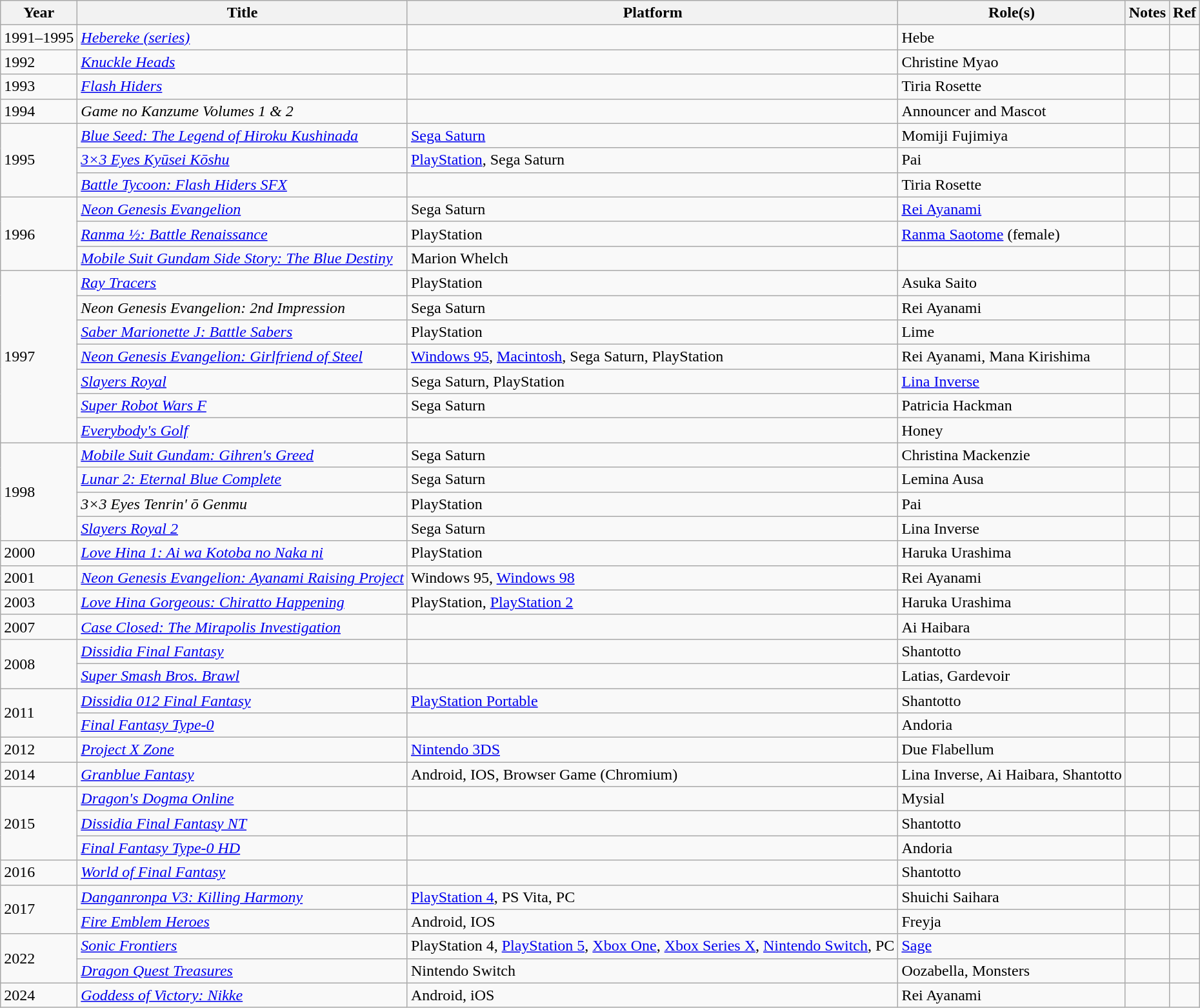<table class="wikitable">
<tr>
<th>Year</th>
<th>Title</th>
<th>Platform</th>
<th>Role(s)</th>
<th>Notes</th>
<th>Ref</th>
</tr>
<tr>
<td>1991–1995</td>
<td><em><a href='#'>Hebereke (series)</a></em></td>
<td></td>
<td>Hebe</td>
<td></td>
<td></td>
</tr>
<tr>
<td>1992</td>
<td><em><a href='#'>Knuckle Heads</a></em></td>
<td></td>
<td>Christine Myao</td>
<td></td>
<td></td>
</tr>
<tr>
<td>1993</td>
<td><em><a href='#'>Flash Hiders</a></em></td>
<td></td>
<td>Tiria Rosette</td>
<td></td>
<td></td>
</tr>
<tr>
<td>1994</td>
<td><em>Game no Kanzume Volumes 1 & 2</em></td>
<td></td>
<td>Announcer and Mascot</td>
<td></td>
<td></td>
</tr>
<tr>
<td rowspan="3">1995</td>
<td><em><a href='#'>Blue Seed: The Legend of Hiroku Kushinada</a></em></td>
<td><a href='#'>Sega Saturn</a></td>
<td>Momiji Fujimiya</td>
<td></td>
<td></td>
</tr>
<tr>
<td><em><a href='#'>3×3 Eyes Kyūsei Kōshu</a></em></td>
<td><a href='#'>PlayStation</a>, Sega Saturn</td>
<td>Pai</td>
<td></td>
<td></td>
</tr>
<tr>
<td><em><a href='#'>Battle Tycoon: Flash Hiders SFX</a></em></td>
<td></td>
<td>Tiria Rosette</td>
<td></td>
<td></td>
</tr>
<tr>
<td rowspan="3">1996</td>
<td><em><a href='#'>Neon Genesis Evangelion</a></em></td>
<td>Sega Saturn</td>
<td><a href='#'>Rei Ayanami</a></td>
<td></td>
<td></td>
</tr>
<tr>
<td><em><a href='#'>Ranma ½: Battle Renaissance</a></em></td>
<td>PlayStation</td>
<td><a href='#'>Ranma Saotome</a> (female)</td>
<td></td>
<td></td>
</tr>
<tr>
<td><em><a href='#'>Mobile Suit Gundam Side Story: The Blue Destiny</a></em></td>
<td>Marion Whelch</td>
<td></td>
<td></td>
</tr>
<tr>
<td rowspan="7">1997</td>
<td><em><a href='#'>Ray Tracers</a></em></td>
<td>PlayStation</td>
<td>Asuka Saito</td>
<td></td>
<td></td>
</tr>
<tr>
<td><em>Neon Genesis Evangelion: 2nd Impression</em></td>
<td>Sega Saturn</td>
<td>Rei Ayanami</td>
<td></td>
<td></td>
</tr>
<tr>
<td><em><a href='#'>Saber Marionette J: Battle Sabers</a></em></td>
<td>PlayStation</td>
<td>Lime</td>
<td></td>
<td></td>
</tr>
<tr>
<td><em><a href='#'>Neon Genesis Evangelion: Girlfriend of Steel</a></em></td>
<td><a href='#'>Windows 95</a>, <a href='#'>Macintosh</a>, Sega Saturn, PlayStation</td>
<td>Rei Ayanami, Mana Kirishima</td>
<td></td>
<td></td>
</tr>
<tr>
<td><em><a href='#'>Slayers Royal</a></em></td>
<td>Sega Saturn, PlayStation</td>
<td><a href='#'>Lina Inverse</a></td>
<td></td>
<td></td>
</tr>
<tr>
<td><em><a href='#'>Super Robot Wars F</a></em></td>
<td>Sega Saturn</td>
<td>Patricia Hackman</td>
<td></td>
<td></td>
</tr>
<tr>
<td><em><a href='#'>Everybody's Golf</a></em></td>
<td></td>
<td>Honey</td>
<td></td>
<td></td>
</tr>
<tr>
<td rowspan="4">1998</td>
<td><em><a href='#'>Mobile Suit Gundam: Gihren's Greed</a></em></td>
<td>Sega Saturn</td>
<td>Christina Mackenzie</td>
<td></td>
<td></td>
</tr>
<tr>
<td><em><a href='#'>Lunar 2: Eternal Blue Complete</a></em></td>
<td>Sega Saturn</td>
<td>Lemina Ausa</td>
<td></td>
<td></td>
</tr>
<tr>
<td><em>3×3 Eyes Tenrin' ō Genmu</em></td>
<td>PlayStation</td>
<td>Pai</td>
<td></td>
<td></td>
</tr>
<tr>
<td><em><a href='#'>Slayers Royal 2</a></em></td>
<td>Sega Saturn</td>
<td>Lina Inverse</td>
<td></td>
<td></td>
</tr>
<tr>
<td>2000</td>
<td><em><a href='#'>Love Hina 1: Ai wa Kotoba no Naka ni</a></em></td>
<td>PlayStation</td>
<td>Haruka Urashima</td>
<td></td>
<td></td>
</tr>
<tr>
<td>2001</td>
<td><em><a href='#'>Neon Genesis Evangelion: Ayanami Raising Project</a></em></td>
<td>Windows 95, <a href='#'>Windows 98</a></td>
<td>Rei Ayanami</td>
<td></td>
<td></td>
</tr>
<tr>
<td>2003</td>
<td><em><a href='#'>Love Hina Gorgeous: Chiratto Happening</a></em></td>
<td>PlayStation, <a href='#'>PlayStation 2</a></td>
<td>Haruka Urashima</td>
<td></td>
<td></td>
</tr>
<tr>
<td>2007</td>
<td><em><a href='#'>Case Closed: The Mirapolis Investigation</a></em></td>
<td></td>
<td>Ai Haibara</td>
<td></td>
<td></td>
</tr>
<tr>
<td rowspan="2">2008</td>
<td><em><a href='#'>Dissidia Final Fantasy</a></em></td>
<td></td>
<td>Shantotto</td>
<td></td>
<td></td>
</tr>
<tr>
<td><em><a href='#'>Super Smash Bros. Brawl</a></em></td>
<td></td>
<td>Latias, Gardevoir</td>
<td></td>
<td></td>
</tr>
<tr>
<td rowspan="2">2011</td>
<td><em><a href='#'>Dissidia 012 Final Fantasy</a></em></td>
<td><a href='#'>PlayStation Portable</a></td>
<td>Shantotto</td>
<td></td>
<td></td>
</tr>
<tr>
<td><em><a href='#'>Final Fantasy Type-0</a></em></td>
<td></td>
<td>Andoria</td>
<td></td>
<td></td>
</tr>
<tr>
<td>2012</td>
<td><em><a href='#'>Project X Zone</a></em></td>
<td><a href='#'>Nintendo 3DS</a></td>
<td>Due Flabellum</td>
<td></td>
<td></td>
</tr>
<tr>
<td>2014</td>
<td><em><a href='#'>Granblue Fantasy</a></em></td>
<td>Android, IOS, Browser Game (Chromium)</td>
<td>Lina Inverse, Ai Haibara, Shantotto</td>
<td></td>
<td></td>
</tr>
<tr>
<td rowspan="3">2015</td>
<td><em><a href='#'>Dragon's Dogma Online</a></em></td>
<td></td>
<td>Mysial</td>
<td></td>
<td></td>
</tr>
<tr>
<td><em><a href='#'>Dissidia Final Fantasy NT</a></em></td>
<td></td>
<td>Shantotto</td>
<td></td>
<td></td>
</tr>
<tr>
<td><em><a href='#'>Final Fantasy Type-0 HD</a></em></td>
<td></td>
<td>Andoria</td>
<td></td>
<td></td>
</tr>
<tr>
<td>2016</td>
<td><em><a href='#'>World of Final Fantasy</a></em></td>
<td></td>
<td>Shantotto</td>
<td></td>
<td></td>
</tr>
<tr>
<td rowspan="2">2017</td>
<td><em><a href='#'>Danganronpa V3: Killing Harmony</a></em></td>
<td><a href='#'>PlayStation 4</a>, PS Vita, PC</td>
<td>Shuichi Saihara</td>
<td></td>
<td></td>
</tr>
<tr>
<td><em><a href='#'>Fire Emblem Heroes</a></em></td>
<td>Android, IOS</td>
<td>Freyja</td>
<td></td>
<td></td>
</tr>
<tr>
<td rowspan="2">2022</td>
<td><em><a href='#'>Sonic Frontiers</a></em></td>
<td>PlayStation 4, <a href='#'>PlayStation 5</a>, <a href='#'>Xbox One</a>, <a href='#'>Xbox Series X</a>, <a href='#'>Nintendo Switch</a>, PC</td>
<td><a href='#'>Sage</a></td>
<td></td>
<td></td>
</tr>
<tr>
<td><em><a href='#'>Dragon Quest Treasures</a></em></td>
<td>Nintendo Switch</td>
<td>Oozabella, Monsters</td>
<td></td>
<td></td>
</tr>
<tr>
<td rowspan="1">2024</td>
<td><em><a href='#'>Goddess of Victory: Nikke</a></em></td>
<td>Android, iOS</td>
<td>Rei Ayanami</td>
<td></td>
<td></td>
</tr>
</table>
